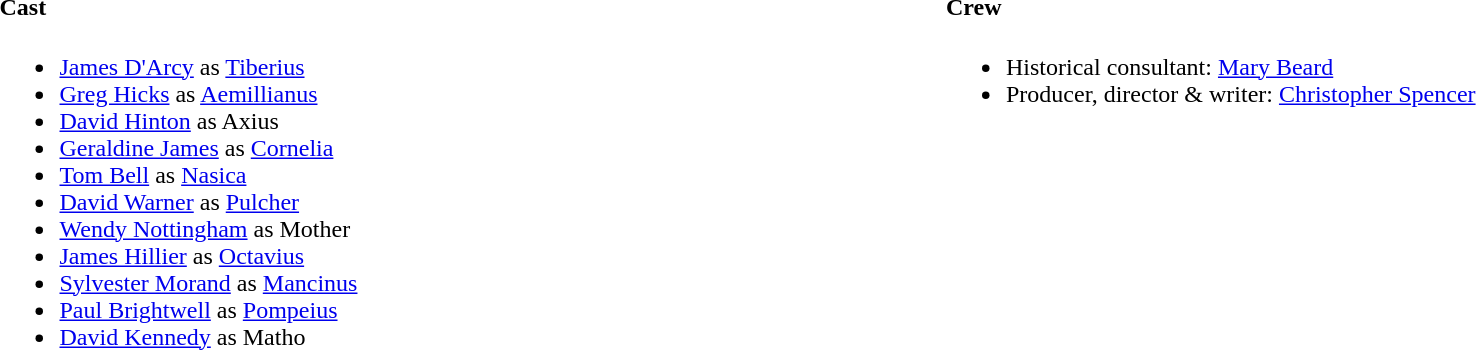<table width="100%" |>
<tr>
<td valign="top" width=50%><br><h4>Cast</h4><ul><li><a href='#'>James D'Arcy</a> as <a href='#'>Tiberius</a></li><li><a href='#'>Greg Hicks</a> as <a href='#'>Aemillianus</a></li><li><a href='#'>David Hinton</a> as Axius</li><li><a href='#'>Geraldine James</a> as <a href='#'>Cornelia</a></li><li><a href='#'>Tom Bell</a> as <a href='#'>Nasica</a></li><li><a href='#'>David Warner</a> as <a href='#'>Pulcher</a></li><li><a href='#'>Wendy Nottingham</a> as Mother</li><li><a href='#'>James Hillier</a> as <a href='#'>Octavius</a></li><li><a href='#'>Sylvester Morand</a> as <a href='#'>Mancinus</a></li><li><a href='#'>Paul Brightwell</a> as <a href='#'>Pompeius</a></li><li><a href='#'>David Kennedy</a> as Matho</li></ul></td>
<td valign="top" width=50%><br><h4>Crew</h4><ul><li>Historical consultant: <a href='#'>Mary Beard</a></li><li>Producer, director & writer: <a href='#'>Christopher Spencer</a></li></ul></td>
</tr>
</table>
